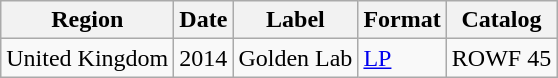<table class="wikitable">
<tr>
<th>Region</th>
<th>Date</th>
<th>Label</th>
<th>Format</th>
<th>Catalog</th>
</tr>
<tr>
<td>United Kingdom</td>
<td>2014</td>
<td>Golden Lab</td>
<td><a href='#'>LP</a></td>
<td>ROWF 45</td>
</tr>
</table>
